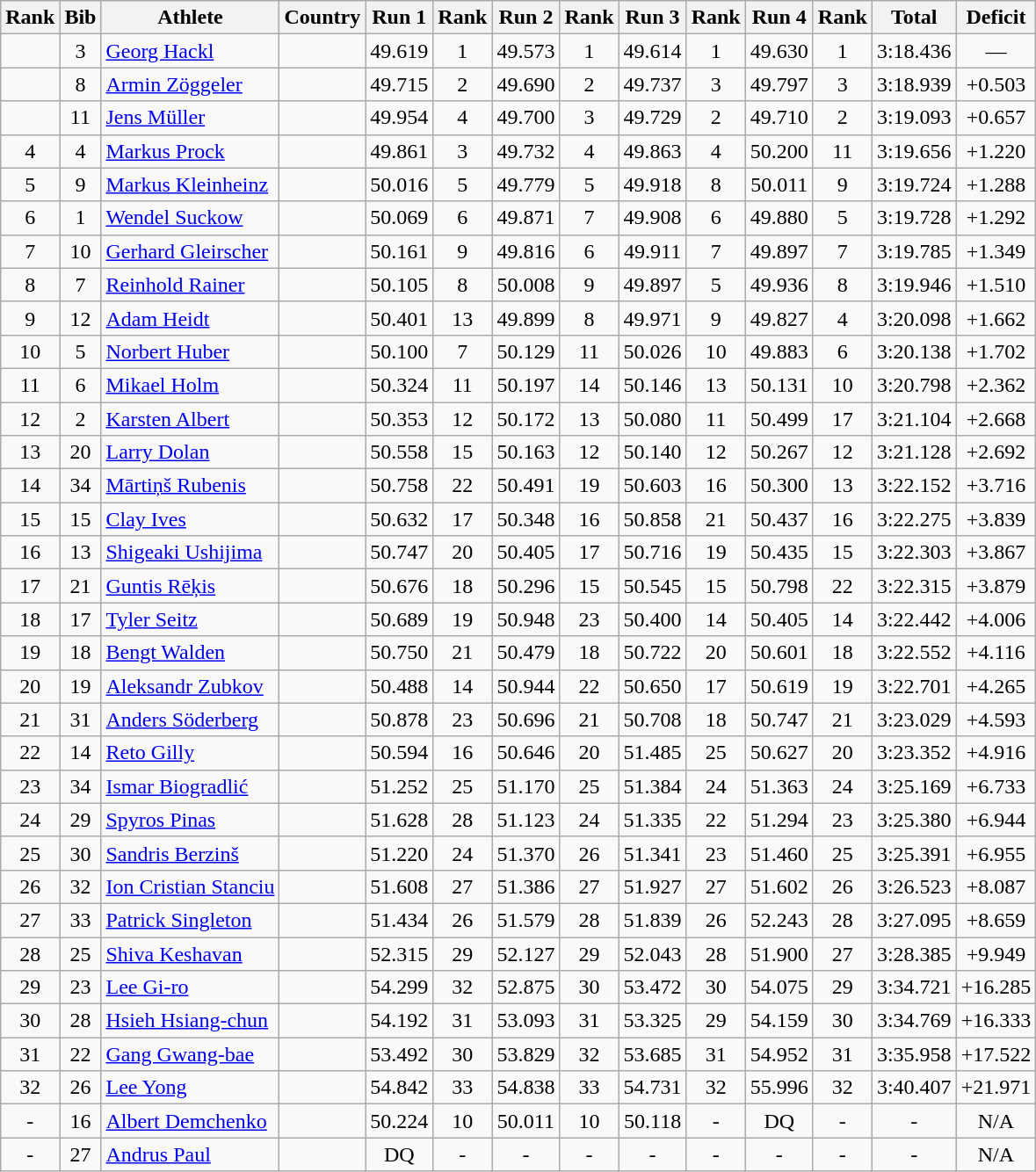<table class="wikitable sortable" style="text-align:center">
<tr>
<th>Rank</th>
<th>Bib</th>
<th>Athlete</th>
<th>Country</th>
<th>Run 1</th>
<th>Rank</th>
<th>Run 2</th>
<th>Rank</th>
<th>Run 3</th>
<th>Rank</th>
<th>Run 4</th>
<th>Rank</th>
<th>Total</th>
<th>Deficit</th>
</tr>
<tr>
<td></td>
<td>3</td>
<td align="left"><a href='#'>Georg Hackl</a></td>
<td align=left></td>
<td>49.619</td>
<td>1</td>
<td>49.573</td>
<td>1</td>
<td>49.614</td>
<td>1</td>
<td>49.630</td>
<td>1</td>
<td>3:18.436</td>
<td>—</td>
</tr>
<tr>
<td></td>
<td>8</td>
<td align="left"><a href='#'>Armin Zöggeler</a></td>
<td align=left></td>
<td>49.715</td>
<td>2</td>
<td>49.690</td>
<td>2</td>
<td>49.737</td>
<td>3</td>
<td>49.797</td>
<td>3</td>
<td>3:18.939</td>
<td>+0.503</td>
</tr>
<tr>
<td></td>
<td>11</td>
<td align="left"><a href='#'>Jens Müller</a></td>
<td align=left></td>
<td>49.954</td>
<td>4</td>
<td>49.700</td>
<td>3</td>
<td>49.729</td>
<td>2</td>
<td>49.710</td>
<td>2</td>
<td>3:19.093</td>
<td>+0.657</td>
</tr>
<tr>
<td>4</td>
<td>4</td>
<td align="left"><a href='#'>Markus Prock</a></td>
<td align=left></td>
<td>49.861</td>
<td>3</td>
<td>49.732</td>
<td>4</td>
<td>49.863</td>
<td>4</td>
<td>50.200</td>
<td>11</td>
<td>3:19.656</td>
<td>+1.220</td>
</tr>
<tr>
<td>5</td>
<td>9</td>
<td align="left"><a href='#'>Markus Kleinheinz</a></td>
<td align=left></td>
<td>50.016</td>
<td>5</td>
<td>49.779</td>
<td>5</td>
<td>49.918</td>
<td>8</td>
<td>50.011</td>
<td>9</td>
<td>3:19.724</td>
<td>+1.288</td>
</tr>
<tr>
<td>6</td>
<td>1</td>
<td align="left"><a href='#'>Wendel Suckow</a></td>
<td align=left></td>
<td>50.069</td>
<td>6</td>
<td>49.871</td>
<td>7</td>
<td>49.908</td>
<td>6</td>
<td>49.880</td>
<td>5</td>
<td>3:19.728</td>
<td>+1.292</td>
</tr>
<tr>
<td>7</td>
<td>10</td>
<td align="left"><a href='#'>Gerhard Gleirscher</a></td>
<td align=left></td>
<td>50.161</td>
<td>9</td>
<td>49.816</td>
<td>6</td>
<td>49.911</td>
<td>7</td>
<td>49.897</td>
<td>7</td>
<td>3:19.785</td>
<td>+1.349</td>
</tr>
<tr>
<td>8</td>
<td>7</td>
<td align="left"><a href='#'>Reinhold Rainer</a></td>
<td align=left></td>
<td>50.105</td>
<td>8</td>
<td>50.008</td>
<td>9</td>
<td>49.897</td>
<td>5</td>
<td>49.936</td>
<td>8</td>
<td>3:19.946</td>
<td>+1.510</td>
</tr>
<tr>
<td>9</td>
<td>12</td>
<td align="left"><a href='#'>Adam Heidt</a></td>
<td align=left></td>
<td>50.401</td>
<td>13</td>
<td>49.899</td>
<td>8</td>
<td>49.971</td>
<td>9</td>
<td>49.827</td>
<td>4</td>
<td>3:20.098</td>
<td>+1.662</td>
</tr>
<tr>
<td>10</td>
<td>5</td>
<td align="left"><a href='#'>Norbert Huber</a></td>
<td align=left></td>
<td>50.100</td>
<td>7</td>
<td>50.129</td>
<td>11</td>
<td>50.026</td>
<td>10</td>
<td>49.883</td>
<td>6</td>
<td>3:20.138</td>
<td>+1.702</td>
</tr>
<tr>
<td>11</td>
<td>6</td>
<td align="left"><a href='#'>Mikael Holm</a></td>
<td align=left></td>
<td>50.324</td>
<td>11</td>
<td>50.197</td>
<td>14</td>
<td>50.146</td>
<td>13</td>
<td>50.131</td>
<td>10</td>
<td>3:20.798</td>
<td>+2.362</td>
</tr>
<tr>
<td>12</td>
<td>2</td>
<td align="left"><a href='#'>Karsten Albert</a></td>
<td align=left></td>
<td>50.353</td>
<td>12</td>
<td>50.172</td>
<td>13</td>
<td>50.080</td>
<td>11</td>
<td>50.499</td>
<td>17</td>
<td>3:21.104</td>
<td>+2.668</td>
</tr>
<tr>
<td>13</td>
<td>20</td>
<td align="left"><a href='#'>Larry Dolan</a></td>
<td align=left></td>
<td>50.558</td>
<td>15</td>
<td>50.163</td>
<td>12</td>
<td>50.140</td>
<td>12</td>
<td>50.267</td>
<td>12</td>
<td>3:21.128</td>
<td>+2.692</td>
</tr>
<tr>
<td>14</td>
<td>34</td>
<td align="left"><a href='#'>Mārtiņš Rubenis</a></td>
<td align=left></td>
<td>50.758</td>
<td>22</td>
<td>50.491</td>
<td>19</td>
<td>50.603</td>
<td>16</td>
<td>50.300</td>
<td>13</td>
<td>3:22.152</td>
<td>+3.716</td>
</tr>
<tr>
<td>15</td>
<td>15</td>
<td align="left"><a href='#'>Clay Ives</a></td>
<td align=left></td>
<td>50.632</td>
<td>17</td>
<td>50.348</td>
<td>16</td>
<td>50.858</td>
<td>21</td>
<td>50.437</td>
<td>16</td>
<td>3:22.275</td>
<td>+3.839</td>
</tr>
<tr>
<td>16</td>
<td>13</td>
<td align="left"><a href='#'>Shigeaki Ushijima</a></td>
<td align=left></td>
<td>50.747</td>
<td>20</td>
<td>50.405</td>
<td>17</td>
<td>50.716</td>
<td>19</td>
<td>50.435</td>
<td>15</td>
<td>3:22.303</td>
<td>+3.867</td>
</tr>
<tr>
<td>17</td>
<td>21</td>
<td align="left"><a href='#'>Guntis Rēķis</a></td>
<td align=left></td>
<td>50.676</td>
<td>18</td>
<td>50.296</td>
<td>15</td>
<td>50.545</td>
<td>15</td>
<td>50.798</td>
<td>22</td>
<td>3:22.315</td>
<td>+3.879</td>
</tr>
<tr>
<td>18</td>
<td>17</td>
<td align="left"><a href='#'>Tyler Seitz</a></td>
<td align=left></td>
<td>50.689</td>
<td>19</td>
<td>50.948</td>
<td>23</td>
<td>50.400</td>
<td>14</td>
<td>50.405</td>
<td>14</td>
<td>3:22.442</td>
<td>+4.006</td>
</tr>
<tr>
<td>19</td>
<td>18</td>
<td align="left"><a href='#'>Bengt Walden</a></td>
<td align=left></td>
<td>50.750</td>
<td>21</td>
<td>50.479</td>
<td>18</td>
<td>50.722</td>
<td>20</td>
<td>50.601</td>
<td>18</td>
<td>3:22.552</td>
<td>+4.116</td>
</tr>
<tr>
<td>20</td>
<td>19</td>
<td align="left"><a href='#'>Aleksandr Zubkov</a></td>
<td align=left></td>
<td>50.488</td>
<td>14</td>
<td>50.944</td>
<td>22</td>
<td>50.650</td>
<td>17</td>
<td>50.619</td>
<td>19</td>
<td>3:22.701</td>
<td>+4.265</td>
</tr>
<tr>
<td>21</td>
<td>31</td>
<td align="left"><a href='#'>Anders Söderberg</a></td>
<td align=left></td>
<td>50.878</td>
<td>23</td>
<td>50.696</td>
<td>21</td>
<td>50.708</td>
<td>18</td>
<td>50.747</td>
<td>21</td>
<td>3:23.029</td>
<td>+4.593</td>
</tr>
<tr>
<td>22</td>
<td>14</td>
<td align="left"><a href='#'>Reto Gilly</a></td>
<td align=left></td>
<td>50.594</td>
<td>16</td>
<td>50.646</td>
<td>20</td>
<td>51.485</td>
<td>25</td>
<td>50.627</td>
<td>20</td>
<td>3:23.352</td>
<td>+4.916</td>
</tr>
<tr>
<td>23</td>
<td>34</td>
<td align="left"><a href='#'>Ismar Biogradlić</a></td>
<td align=left></td>
<td>51.252</td>
<td>25</td>
<td>51.170</td>
<td>25</td>
<td>51.384</td>
<td>24</td>
<td>51.363</td>
<td>24</td>
<td>3:25.169</td>
<td>+6.733</td>
</tr>
<tr>
<td>24</td>
<td>29</td>
<td align="left"><a href='#'>Spyros Pinas</a></td>
<td align=left></td>
<td>51.628</td>
<td>28</td>
<td>51.123</td>
<td>24</td>
<td>51.335</td>
<td>22</td>
<td>51.294</td>
<td>23</td>
<td>3:25.380</td>
<td>+6.944</td>
</tr>
<tr>
<td>25</td>
<td>30</td>
<td align="left"><a href='#'>Sandris Berzinš</a></td>
<td align=left></td>
<td>51.220</td>
<td>24</td>
<td>51.370</td>
<td>26</td>
<td>51.341</td>
<td>23</td>
<td>51.460</td>
<td>25</td>
<td>3:25.391</td>
<td>+6.955</td>
</tr>
<tr>
<td>26</td>
<td>32</td>
<td align="left"><a href='#'>Ion Cristian Stanciu</a></td>
<td align=left></td>
<td>51.608</td>
<td>27</td>
<td>51.386</td>
<td>27</td>
<td>51.927</td>
<td>27</td>
<td>51.602</td>
<td>26</td>
<td>3:26.523</td>
<td>+8.087</td>
</tr>
<tr>
<td>27</td>
<td>33</td>
<td align="left"><a href='#'>Patrick Singleton</a></td>
<td align=left></td>
<td>51.434</td>
<td>26</td>
<td>51.579</td>
<td>28</td>
<td>51.839</td>
<td>26</td>
<td>52.243</td>
<td>28</td>
<td>3:27.095</td>
<td>+8.659</td>
</tr>
<tr>
<td>28</td>
<td>25</td>
<td align="left"><a href='#'>Shiva Keshavan</a></td>
<td align=left></td>
<td>52.315</td>
<td>29</td>
<td>52.127</td>
<td>29</td>
<td>52.043</td>
<td>28</td>
<td>51.900</td>
<td>27</td>
<td>3:28.385</td>
<td>+9.949</td>
</tr>
<tr>
<td>29</td>
<td>23</td>
<td align="left"><a href='#'>Lee Gi-ro</a></td>
<td align=left></td>
<td>54.299</td>
<td>32</td>
<td>52.875</td>
<td>30</td>
<td>53.472</td>
<td>30</td>
<td>54.075</td>
<td>29</td>
<td>3:34.721</td>
<td>+16.285</td>
</tr>
<tr>
<td>30</td>
<td>28</td>
<td align="left"><a href='#'>Hsieh Hsiang-chun</a></td>
<td align=left></td>
<td>54.192</td>
<td>31</td>
<td>53.093</td>
<td>31</td>
<td>53.325</td>
<td>29</td>
<td>54.159</td>
<td>30</td>
<td>3:34.769</td>
<td>+16.333</td>
</tr>
<tr>
<td>31</td>
<td>22</td>
<td align="left"><a href='#'>Gang Gwang-bae</a></td>
<td align=left></td>
<td>53.492</td>
<td>30</td>
<td>53.829</td>
<td>32</td>
<td>53.685</td>
<td>31</td>
<td>54.952</td>
<td>31</td>
<td>3:35.958</td>
<td>+17.522</td>
</tr>
<tr>
<td>32</td>
<td>26</td>
<td align="left"><a href='#'>Lee Yong</a></td>
<td align=left></td>
<td>54.842</td>
<td>33</td>
<td>54.838</td>
<td>33</td>
<td>54.731</td>
<td>32</td>
<td>55.996</td>
<td>32</td>
<td>3:40.407</td>
<td>+21.971</td>
</tr>
<tr>
<td>-</td>
<td>16</td>
<td align="left"><a href='#'>Albert Demchenko</a></td>
<td align=left></td>
<td>50.224</td>
<td>10</td>
<td>50.011</td>
<td>10</td>
<td>50.118</td>
<td>-</td>
<td>DQ</td>
<td>-</td>
<td>-</td>
<td>N/A</td>
</tr>
<tr>
<td>-</td>
<td>27</td>
<td align="left"><a href='#'>Andrus Paul</a></td>
<td align=left></td>
<td>DQ</td>
<td>-</td>
<td>-</td>
<td>-</td>
<td>-</td>
<td>-</td>
<td>-</td>
<td>-</td>
<td>-</td>
<td>N/A</td>
</tr>
</table>
